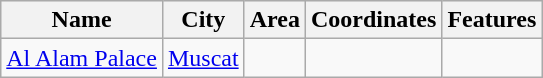<table class="sortable wikitable">
<tr style="background:#ececec;">
<th>Name</th>
<th>City</th>
<th>Area</th>
<th>Coordinates</th>
<th>Features</th>
</tr>
<tr>
<td><a href='#'>Al Alam Palace</a></td>
<td><a href='#'>Muscat</a></td>
<td></td>
<td></td>
<td Contains two Helipads, Super Yacht Berth and several ultra Luxurious residences.></td>
</tr>
</table>
